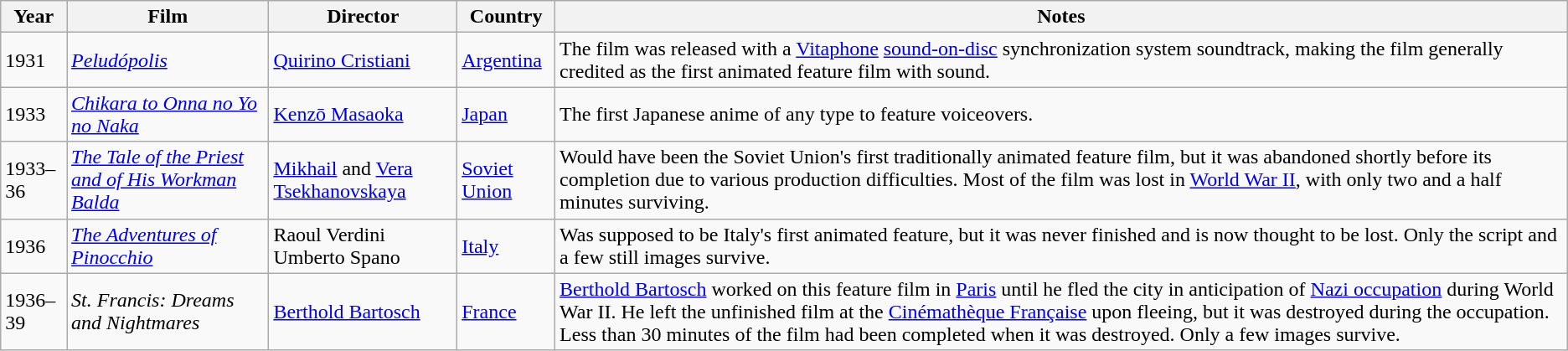<table class="wikitable">
<tr>
<th>Year</th>
<th>Film</th>
<th>Director</th>
<th>Country</th>
<th>Notes</th>
</tr>
<tr>
<td>1931</td>
<td><em><a href='#'>Peludópolis</a></em></td>
<td><a href='#'>Quirino Cristiani</a></td>
<td><a href='#'>Argentina</a></td>
<td>The film was released with a <a href='#'>Vitaphone</a> <a href='#'>sound-on-disc</a> synchronization system soundtrack, making the film generally credited as the first animated feature film with sound.</td>
</tr>
<tr>
<td>1933</td>
<td><em><a href='#'>Chikara to Onna no Yo no Naka</a></em></td>
<td><a href='#'>Kenzō Masaoka</a></td>
<td><a href='#'>Japan</a></td>
<td>The first Japanese anime of any type to feature voiceovers.</td>
</tr>
<tr>
<td>1933–36</td>
<td><em><a href='#'>The Tale of the Priest and of His Workman Balda</a></em></td>
<td><a href='#'>Mikhail</a> and <a href='#'>Vera Tsekhanovskaya</a></td>
<td><a href='#'>Soviet Union</a></td>
<td>Would have been the Soviet Union's first traditionally animated feature film, but it was abandoned shortly before its completion due to various production difficulties. Most of the film was lost in <a href='#'>World War II</a>, with only two and a half minutes surviving.</td>
</tr>
<tr>
<td>1936</td>
<td><em><a href='#'>The Adventures of Pinocchio</a></em></td>
<td>Raoul Verdini<br>Umberto Spano</td>
<td><a href='#'>Italy</a></td>
<td>Was supposed to be Italy's first animated feature, but it was never finished and is now thought to be lost. Only the script and a few still images survive.</td>
</tr>
<tr>
<td>1936–39</td>
<td><em>St. Francis: Dreams and Nightmares</em></td>
<td><a href='#'>Berthold Bartosch</a></td>
<td><a href='#'>France</a></td>
<td><a href='#'>Berthold Bartosch</a> worked on this feature film in <a href='#'>Paris</a> until he fled the city in anticipation of <a href='#'>Nazi occupation</a> during World War II. He left the unfinished film at the <a href='#'>Cinémathèque Française</a> upon fleeing, but it was destroyed during the occupation. Less than 30 minutes of the film had been completed when it was destroyed. Only a few images survive.</td>
</tr>
</table>
